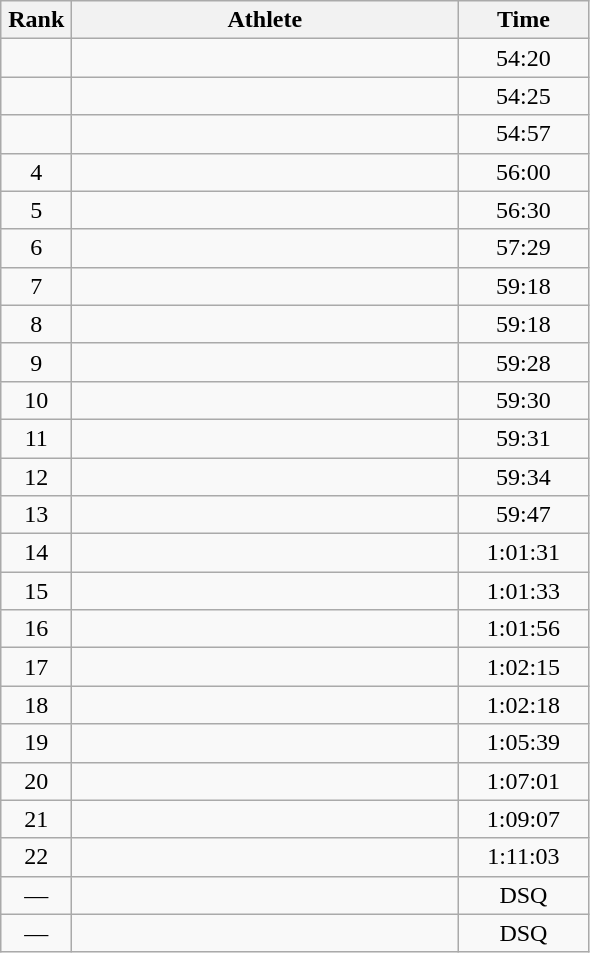<table class=wikitable style="text-align:center">
<tr>
<th width=40>Rank</th>
<th width=250>Athlete</th>
<th width=80>Time</th>
</tr>
<tr>
<td></td>
<td align=left></td>
<td>54:20</td>
</tr>
<tr>
<td></td>
<td align=left></td>
<td>54:25</td>
</tr>
<tr>
<td></td>
<td align=left></td>
<td>54:57</td>
</tr>
<tr>
<td>4</td>
<td align=left></td>
<td>56:00</td>
</tr>
<tr>
<td>5</td>
<td align=left></td>
<td>56:30</td>
</tr>
<tr>
<td>6</td>
<td align=left></td>
<td>57:29</td>
</tr>
<tr>
<td>7</td>
<td align=left></td>
<td>59:18</td>
</tr>
<tr>
<td>8</td>
<td align=left></td>
<td>59:18</td>
</tr>
<tr>
<td>9</td>
<td align=left></td>
<td>59:28</td>
</tr>
<tr>
<td>10</td>
<td align=left></td>
<td>59:30</td>
</tr>
<tr>
<td>11</td>
<td align=left></td>
<td>59:31</td>
</tr>
<tr>
<td>12</td>
<td align=left></td>
<td>59:34</td>
</tr>
<tr>
<td>13</td>
<td align=left></td>
<td>59:47</td>
</tr>
<tr>
<td>14</td>
<td align=left></td>
<td>1:01:31</td>
</tr>
<tr>
<td>15</td>
<td align=left></td>
<td>1:01:33</td>
</tr>
<tr>
<td>16</td>
<td align=left></td>
<td>1:01:56</td>
</tr>
<tr>
<td>17</td>
<td align=left></td>
<td>1:02:15</td>
</tr>
<tr>
<td>18</td>
<td align=left></td>
<td>1:02:18</td>
</tr>
<tr>
<td>19</td>
<td align=left></td>
<td>1:05:39</td>
</tr>
<tr>
<td>20</td>
<td align=left></td>
<td>1:07:01</td>
</tr>
<tr>
<td>21</td>
<td align=left></td>
<td>1:09:07</td>
</tr>
<tr>
<td>22</td>
<td align=left></td>
<td>1:11:03</td>
</tr>
<tr>
<td>—</td>
<td align=left></td>
<td>DSQ</td>
</tr>
<tr>
<td>—</td>
<td align=left></td>
<td>DSQ</td>
</tr>
</table>
